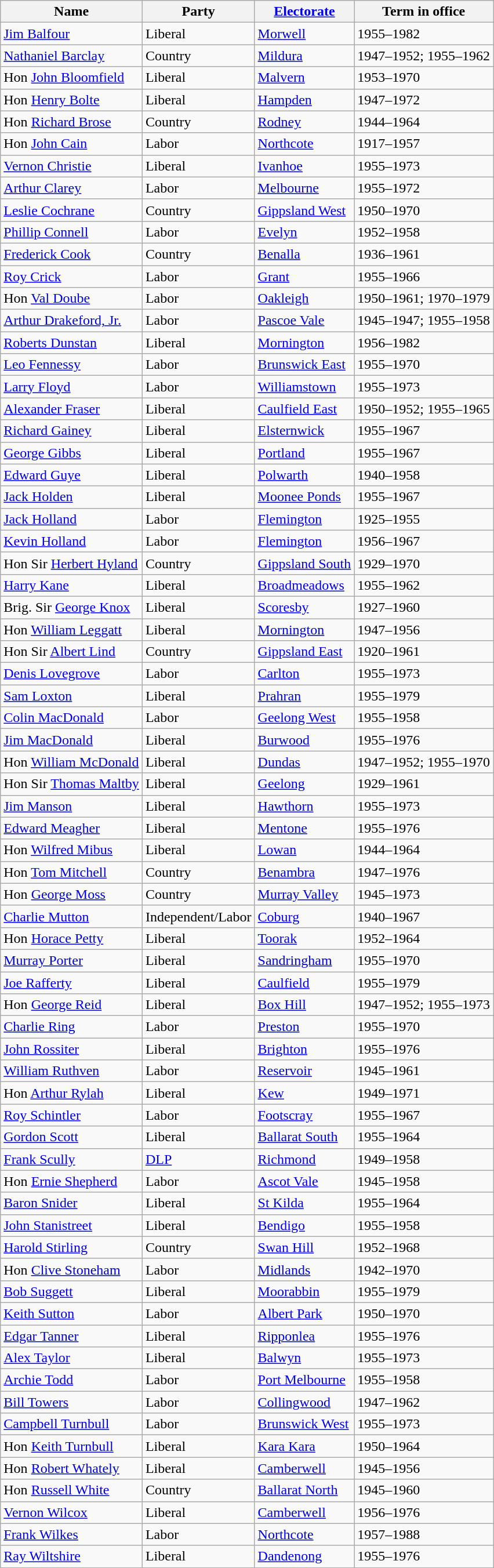<table class="wikitable sortable">
<tr>
<th><strong>Name</strong></th>
<th><strong>Party</strong></th>
<th><strong><a href='#'>Electorate</a></strong></th>
<th><strong>Term in office</strong></th>
</tr>
<tr>
<td><a href='#'>Jim Balfour</a></td>
<td>Liberal</td>
<td><a href='#'>Morwell</a></td>
<td>1955–1982</td>
</tr>
<tr>
<td><a href='#'>Nathaniel Barclay</a></td>
<td>Country</td>
<td><a href='#'>Mildura</a></td>
<td>1947–1952; 1955–1962</td>
</tr>
<tr>
<td>Hon <a href='#'>John Bloomfield</a></td>
<td>Liberal</td>
<td><a href='#'>Malvern</a></td>
<td>1953–1970</td>
</tr>
<tr>
<td>Hon <a href='#'>Henry Bolte</a></td>
<td>Liberal</td>
<td><a href='#'>Hampden</a></td>
<td>1947–1972</td>
</tr>
<tr>
<td>Hon <a href='#'>Richard Brose</a></td>
<td>Country</td>
<td><a href='#'>Rodney</a></td>
<td>1944–1964</td>
</tr>
<tr>
<td>Hon <a href='#'>John Cain</a></td>
<td>Labor</td>
<td><a href='#'>Northcote</a></td>
<td>1917–1957</td>
</tr>
<tr>
<td><a href='#'>Vernon Christie</a></td>
<td>Liberal</td>
<td><a href='#'>Ivanhoe</a></td>
<td>1955–1973</td>
</tr>
<tr>
<td><a href='#'>Arthur Clarey</a></td>
<td>Labor</td>
<td><a href='#'>Melbourne</a></td>
<td>1955–1972</td>
</tr>
<tr>
<td><a href='#'>Leslie Cochrane</a></td>
<td>Country</td>
<td><a href='#'>Gippsland West</a></td>
<td>1950–1970</td>
</tr>
<tr>
<td><a href='#'>Phillip Connell</a></td>
<td>Labor</td>
<td><a href='#'>Evelyn</a></td>
<td>1952–1958</td>
</tr>
<tr>
<td><a href='#'>Frederick Cook</a></td>
<td>Country</td>
<td><a href='#'>Benalla</a></td>
<td>1936–1961</td>
</tr>
<tr>
<td><a href='#'>Roy Crick</a></td>
<td>Labor</td>
<td><a href='#'>Grant</a></td>
<td>1955–1966</td>
</tr>
<tr>
<td>Hon <a href='#'>Val Doube</a></td>
<td>Labor</td>
<td><a href='#'>Oakleigh</a></td>
<td>1950–1961; 1970–1979</td>
</tr>
<tr>
<td><a href='#'>Arthur Drakeford, Jr.</a></td>
<td>Labor</td>
<td><a href='#'>Pascoe Vale</a></td>
<td>1945–1947; 1955–1958</td>
</tr>
<tr>
<td><a href='#'>Roberts Dunstan</a></td>
<td>Liberal</td>
<td><a href='#'>Mornington</a></td>
<td>1956–1982</td>
</tr>
<tr>
<td><a href='#'>Leo Fennessy</a></td>
<td>Labor</td>
<td><a href='#'>Brunswick East</a></td>
<td>1955–1970</td>
</tr>
<tr>
<td><a href='#'>Larry Floyd</a></td>
<td>Labor</td>
<td><a href='#'>Williamstown</a></td>
<td>1955–1973</td>
</tr>
<tr>
<td><a href='#'>Alexander Fraser</a></td>
<td>Liberal</td>
<td><a href='#'>Caulfield East</a></td>
<td>1950–1952; 1955–1965</td>
</tr>
<tr>
<td><a href='#'>Richard Gainey</a></td>
<td>Liberal</td>
<td><a href='#'>Elsternwick</a></td>
<td>1955–1967</td>
</tr>
<tr>
<td><a href='#'>George Gibbs</a></td>
<td>Liberal</td>
<td><a href='#'>Portland</a></td>
<td>1955–1967</td>
</tr>
<tr>
<td><a href='#'>Edward Guye</a></td>
<td>Liberal</td>
<td><a href='#'>Polwarth</a></td>
<td>1940–1958</td>
</tr>
<tr>
<td><a href='#'>Jack Holden</a></td>
<td>Liberal</td>
<td><a href='#'>Moonee Ponds</a></td>
<td>1955–1967</td>
</tr>
<tr>
<td><a href='#'>Jack Holland</a></td>
<td>Labor</td>
<td><a href='#'>Flemington</a></td>
<td>1925–1955</td>
</tr>
<tr>
<td><a href='#'>Kevin Holland</a></td>
<td>Labor</td>
<td><a href='#'>Flemington</a></td>
<td>1956–1967</td>
</tr>
<tr>
<td>Hon Sir <a href='#'>Herbert Hyland</a></td>
<td>Country</td>
<td><a href='#'>Gippsland South</a></td>
<td>1929–1970</td>
</tr>
<tr>
<td><a href='#'>Harry Kane</a></td>
<td>Liberal</td>
<td><a href='#'>Broadmeadows</a></td>
<td>1955–1962</td>
</tr>
<tr>
<td>Brig. Sir <a href='#'>George Knox</a></td>
<td>Liberal</td>
<td><a href='#'>Scoresby</a></td>
<td>1927–1960</td>
</tr>
<tr>
<td>Hon <a href='#'>William Leggatt</a></td>
<td>Liberal</td>
<td><a href='#'>Mornington</a></td>
<td>1947–1956</td>
</tr>
<tr>
<td>Hon Sir <a href='#'>Albert Lind</a></td>
<td>Country</td>
<td><a href='#'>Gippsland East</a></td>
<td>1920–1961</td>
</tr>
<tr>
<td><a href='#'>Denis Lovegrove</a></td>
<td>Labor</td>
<td><a href='#'>Carlton</a></td>
<td>1955–1973</td>
</tr>
<tr>
<td><a href='#'>Sam Loxton</a></td>
<td>Liberal</td>
<td><a href='#'>Prahran</a></td>
<td>1955–1979</td>
</tr>
<tr>
<td><a href='#'>Colin MacDonald</a></td>
<td>Labor</td>
<td><a href='#'>Geelong West</a></td>
<td>1955–1958</td>
</tr>
<tr>
<td><a href='#'>Jim MacDonald</a></td>
<td>Liberal</td>
<td><a href='#'>Burwood</a></td>
<td>1955–1976</td>
</tr>
<tr>
<td>Hon <a href='#'>William McDonald</a></td>
<td>Liberal</td>
<td><a href='#'>Dundas</a></td>
<td>1947–1952; 1955–1970</td>
</tr>
<tr>
<td>Hon Sir <a href='#'>Thomas Maltby</a></td>
<td>Liberal</td>
<td><a href='#'>Geelong</a></td>
<td>1929–1961</td>
</tr>
<tr>
<td><a href='#'>Jim Manson</a></td>
<td>Liberal</td>
<td><a href='#'>Hawthorn</a></td>
<td>1955–1973</td>
</tr>
<tr>
<td><a href='#'>Edward Meagher</a></td>
<td>Liberal</td>
<td><a href='#'>Mentone</a></td>
<td>1955–1976</td>
</tr>
<tr>
<td>Hon <a href='#'>Wilfred Mibus</a></td>
<td>Liberal</td>
<td><a href='#'>Lowan</a></td>
<td>1944–1964</td>
</tr>
<tr>
<td>Hon <a href='#'>Tom Mitchell</a></td>
<td>Country</td>
<td><a href='#'>Benambra</a></td>
<td>1947–1976</td>
</tr>
<tr>
<td>Hon <a href='#'>George Moss</a></td>
<td>Country</td>
<td><a href='#'>Murray Valley</a></td>
<td>1945–1973</td>
</tr>
<tr>
<td><a href='#'>Charlie Mutton</a></td>
<td>Independent/Labor</td>
<td><a href='#'>Coburg</a></td>
<td>1940–1967</td>
</tr>
<tr>
<td>Hon <a href='#'>Horace Petty</a></td>
<td>Liberal</td>
<td><a href='#'>Toorak</a></td>
<td>1952–1964</td>
</tr>
<tr>
<td><a href='#'>Murray Porter</a></td>
<td>Liberal</td>
<td><a href='#'>Sandringham</a></td>
<td>1955–1970</td>
</tr>
<tr>
<td><a href='#'>Joe Rafferty</a></td>
<td>Liberal</td>
<td><a href='#'>Caulfield</a></td>
<td>1955–1979</td>
</tr>
<tr>
<td>Hon <a href='#'>George Reid</a></td>
<td>Liberal</td>
<td><a href='#'>Box Hill</a></td>
<td>1947–1952; 1955–1973</td>
</tr>
<tr>
<td><a href='#'>Charlie Ring</a></td>
<td>Labor</td>
<td><a href='#'>Preston</a></td>
<td>1955–1970</td>
</tr>
<tr>
<td><a href='#'>John Rossiter</a></td>
<td>Liberal</td>
<td><a href='#'>Brighton</a></td>
<td>1955–1976</td>
</tr>
<tr>
<td><a href='#'>William Ruthven</a></td>
<td>Labor</td>
<td><a href='#'>Reservoir</a></td>
<td>1945–1961</td>
</tr>
<tr>
<td>Hon <a href='#'>Arthur Rylah</a></td>
<td>Liberal</td>
<td><a href='#'>Kew</a></td>
<td>1949–1971</td>
</tr>
<tr>
<td><a href='#'>Roy Schintler</a></td>
<td>Labor</td>
<td><a href='#'>Footscray</a></td>
<td>1955–1967</td>
</tr>
<tr>
<td><a href='#'>Gordon Scott</a></td>
<td>Liberal</td>
<td><a href='#'>Ballarat South</a></td>
<td>1955–1964</td>
</tr>
<tr>
<td><a href='#'>Frank Scully</a></td>
<td><a href='#'>DLP</a></td>
<td><a href='#'>Richmond</a></td>
<td>1949–1958</td>
</tr>
<tr>
<td>Hon <a href='#'>Ernie Shepherd</a></td>
<td>Labor</td>
<td><a href='#'>Ascot Vale</a></td>
<td>1945–1958</td>
</tr>
<tr>
<td><a href='#'>Baron Snider</a></td>
<td>Liberal</td>
<td><a href='#'>St Kilda</a></td>
<td>1955–1964</td>
</tr>
<tr>
<td><a href='#'>John Stanistreet</a></td>
<td>Liberal</td>
<td><a href='#'>Bendigo</a></td>
<td>1955–1958</td>
</tr>
<tr>
<td><a href='#'>Harold Stirling</a></td>
<td>Country</td>
<td><a href='#'>Swan Hill</a></td>
<td>1952–1968</td>
</tr>
<tr>
<td>Hon <a href='#'>Clive Stoneham</a></td>
<td>Labor</td>
<td><a href='#'>Midlands</a></td>
<td>1942–1970</td>
</tr>
<tr>
<td><a href='#'>Bob Suggett</a></td>
<td>Liberal</td>
<td><a href='#'>Moorabbin</a></td>
<td>1955–1979</td>
</tr>
<tr>
<td><a href='#'>Keith Sutton</a></td>
<td>Labor</td>
<td><a href='#'>Albert Park</a></td>
<td>1950–1970</td>
</tr>
<tr>
<td><a href='#'>Edgar Tanner</a></td>
<td>Liberal</td>
<td><a href='#'>Ripponlea</a></td>
<td>1955–1976</td>
</tr>
<tr>
<td><a href='#'>Alex Taylor</a></td>
<td>Liberal</td>
<td><a href='#'>Balwyn</a></td>
<td>1955–1973</td>
</tr>
<tr>
<td><a href='#'>Archie Todd</a></td>
<td>Labor</td>
<td><a href='#'>Port Melbourne</a></td>
<td>1955–1958</td>
</tr>
<tr>
<td><a href='#'>Bill Towers</a></td>
<td>Labor</td>
<td><a href='#'>Collingwood</a></td>
<td>1947–1962</td>
</tr>
<tr>
<td><a href='#'>Campbell Turnbull</a></td>
<td>Labor</td>
<td><a href='#'>Brunswick West</a></td>
<td>1955–1973</td>
</tr>
<tr>
<td>Hon <a href='#'>Keith Turnbull</a></td>
<td>Liberal</td>
<td><a href='#'>Kara Kara</a></td>
<td>1950–1964</td>
</tr>
<tr>
<td>Hon <a href='#'>Robert Whately</a></td>
<td>Liberal</td>
<td><a href='#'>Camberwell</a></td>
<td>1945–1956</td>
</tr>
<tr>
<td>Hon <a href='#'>Russell White</a></td>
<td>Country</td>
<td><a href='#'>Ballarat North</a></td>
<td>1945–1960</td>
</tr>
<tr>
<td><a href='#'>Vernon Wilcox</a></td>
<td>Liberal</td>
<td><a href='#'>Camberwell</a></td>
<td>1956–1976</td>
</tr>
<tr>
<td><a href='#'>Frank Wilkes</a></td>
<td>Labor</td>
<td><a href='#'>Northcote</a></td>
<td>1957–1988</td>
</tr>
<tr>
<td><a href='#'>Ray Wiltshire</a></td>
<td>Liberal</td>
<td><a href='#'>Dandenong</a></td>
<td>1955–1976</td>
</tr>
</table>
